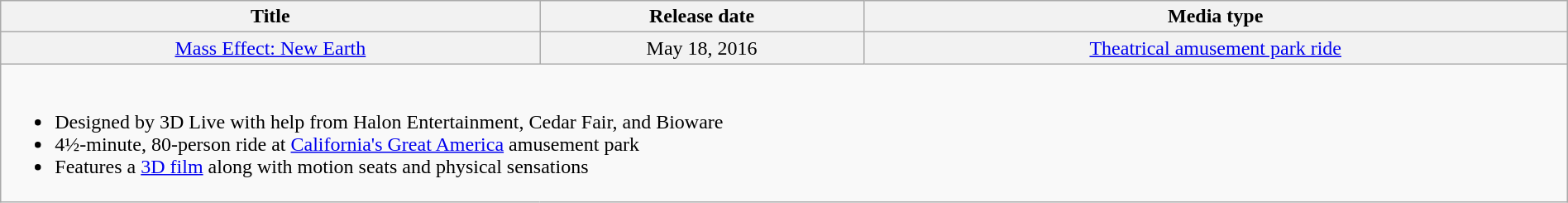<table class="wikitable" width="100%">
<tr style="text-align: center;">
<th scope="col">Title</th>
<th scope="col">Release date</th>
<th scope="col">Media type</th>
</tr>
<tr bgcolor="#F2F2F2" align="center">
<th scope="row" style="font-weight:normal;"><a href='#'>Mass Effect: New Earth</a></th>
<td>May 18, 2016</td>
<td><a href='#'>Theatrical amusement park ride</a></td>
</tr>
<tr>
<td colspan="3"><br><ul><li>Designed by 3D Live with help from Halon Entertainment, Cedar Fair, and Bioware</li><li>4½-minute, 80-person ride at <a href='#'>California's Great America</a> amusement park</li><li>Features a <a href='#'>3D film</a> along with motion seats and physical sensations</li></ul></td>
</tr>
</table>
